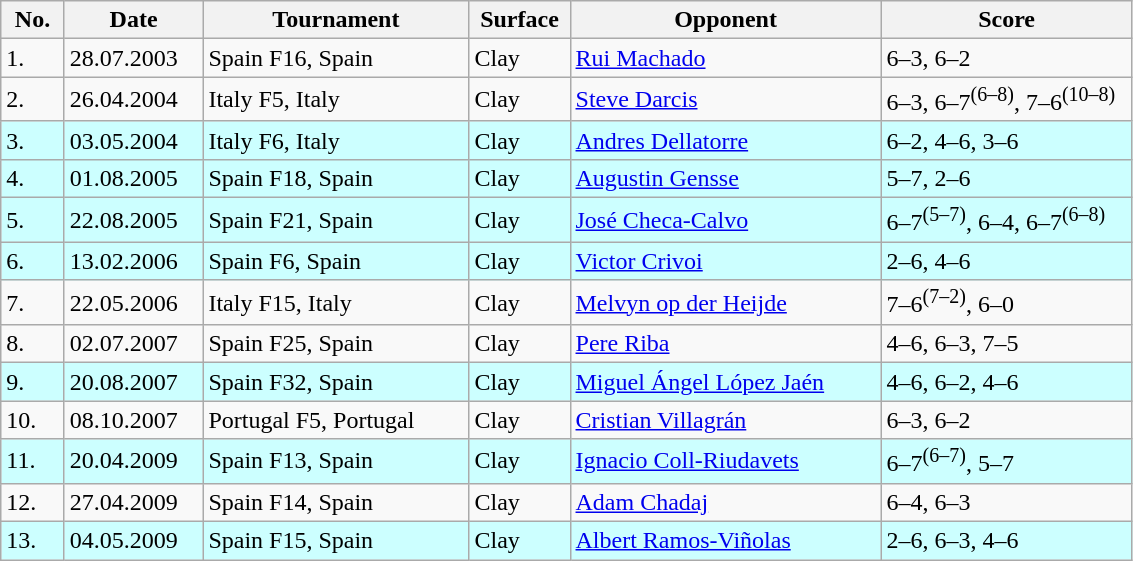<table class="wikitable">
<tr>
<th width=35>No.</th>
<th width=85>Date</th>
<th width=170>Tournament</th>
<th width=60>Surface</th>
<th width=200>Opponent</th>
<th width=160>Score</th>
</tr>
<tr>
<td>1.</td>
<td>28.07.2003</td>
<td>Spain F16, Spain</td>
<td>Clay</td>
<td> <a href='#'>Rui Machado</a></td>
<td>6–3, 6–2</td>
</tr>
<tr>
<td>2.</td>
<td>26.04.2004</td>
<td>Italy F5, Italy</td>
<td>Clay</td>
<td> <a href='#'>Steve Darcis</a></td>
<td>6–3, 6–7<sup>(6–8)</sup>, 7–6<sup>(10–8)</sup></td>
</tr>
<tr bgcolor="#ccffff">
<td>3.</td>
<td>03.05.2004</td>
<td>Italy F6, Italy</td>
<td>Clay</td>
<td> <a href='#'>Andres Dellatorre</a></td>
<td>6–2, 4–6, 3–6</td>
</tr>
<tr bgcolor="#ccffff">
<td>4.</td>
<td>01.08.2005</td>
<td>Spain F18, Spain</td>
<td>Clay</td>
<td> <a href='#'>Augustin Gensse</a></td>
<td>5–7, 2–6</td>
</tr>
<tr bgcolor="#ccffff">
<td>5.</td>
<td>22.08.2005</td>
<td>Spain F21, Spain</td>
<td>Clay</td>
<td> <a href='#'>José Checa-Calvo</a></td>
<td>6–7<sup>(5–7)</sup>, 6–4, 6–7<sup>(6–8)</sup></td>
</tr>
<tr bgcolor="#ccffff">
<td>6.</td>
<td>13.02.2006</td>
<td>Spain F6, Spain</td>
<td>Clay</td>
<td> <a href='#'>Victor Crivoi</a></td>
<td>2–6, 4–6</td>
</tr>
<tr>
<td>7.</td>
<td>22.05.2006</td>
<td>Italy F15, Italy</td>
<td>Clay</td>
<td> <a href='#'>Melvyn op der Heijde</a></td>
<td>7–6<sup>(7–2)</sup>, 6–0</td>
</tr>
<tr>
<td>8.</td>
<td>02.07.2007</td>
<td>Spain F25, Spain</td>
<td>Clay</td>
<td> <a href='#'>Pere Riba</a></td>
<td>4–6, 6–3, 7–5</td>
</tr>
<tr bgcolor="#ccffff">
<td>9.</td>
<td>20.08.2007</td>
<td>Spain F32, Spain</td>
<td>Clay</td>
<td> <a href='#'>Miguel Ángel López Jaén</a></td>
<td>4–6, 6–2, 4–6</td>
</tr>
<tr>
<td>10.</td>
<td>08.10.2007</td>
<td>Portugal F5, Portugal</td>
<td>Clay</td>
<td> <a href='#'>Cristian Villagrán</a></td>
<td>6–3, 6–2</td>
</tr>
<tr bgcolor="#ccffff">
<td>11.</td>
<td>20.04.2009</td>
<td>Spain F13, Spain</td>
<td>Clay</td>
<td> <a href='#'>Ignacio Coll-Riudavets</a></td>
<td>6–7<sup>(6–7)</sup>, 5–7</td>
</tr>
<tr>
<td>12.</td>
<td>27.04.2009</td>
<td>Spain F14, Spain</td>
<td>Clay</td>
<td> <a href='#'>Adam Chadaj</a></td>
<td>6–4, 6–3</td>
</tr>
<tr bgcolor="#ccffff">
<td>13.</td>
<td>04.05.2009</td>
<td>Spain F15, Spain</td>
<td>Clay</td>
<td> <a href='#'>Albert Ramos-Viñolas</a></td>
<td>2–6, 6–3, 4–6</td>
</tr>
</table>
